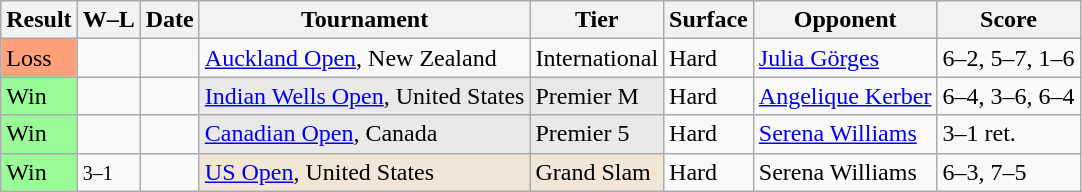<table class="sortable wikitable">
<tr>
<th>Result</th>
<th class="unsortable">W–L</th>
<th>Date</th>
<th>Tournament</th>
<th>Tier</th>
<th>Surface</th>
<th>Opponent</th>
<th class="unsortable">Score</th>
</tr>
<tr>
<td bgcolor=ffa07a>Loss</td>
<td></td>
<td><a href='#'></a></td>
<td><a href='#'>Auckland Open</a>, New Zealand</td>
<td>International</td>
<td>Hard</td>
<td> <a href='#'>Julia Görges</a></td>
<td>6–2, 5–7, 1–6</td>
</tr>
<tr>
<td bgcolor=98FB98>Win</td>
<td></td>
<td><a href='#'></a></td>
<td bgcolor=e9e9e9><a href='#'>Indian Wells Open</a>, United States</td>
<td bgcolor=e9e9e9>Premier M</td>
<td>Hard</td>
<td> <a href='#'>Angelique Kerber</a></td>
<td>6–4, 3–6, 6–4</td>
</tr>
<tr>
<td bgcolor=98FB98>Win</td>
<td></td>
<td><a href='#'></a></td>
<td bgcolor=e9e9e9><a href='#'>Canadian Open</a>, Canada</td>
<td bgcolor=e9e9e9>Premier 5</td>
<td>Hard</td>
<td> <a href='#'>Serena Williams</a></td>
<td>3–1 ret.</td>
</tr>
<tr>
<td bgcolor=98FB98>Win</td>
<td><small>3–1</small></td>
<td><a href='#'></a></td>
<td bgcolor=f3e6d7><a href='#'>US Open</a>, United States</td>
<td bgcolor=f3e6d7>Grand Slam</td>
<td>Hard</td>
<td> Serena Williams</td>
<td>6–3, 7–5</td>
</tr>
</table>
